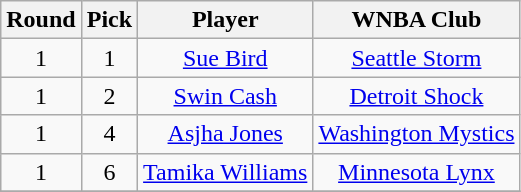<table class="wikitable sortable" style="text-align:center">
<tr>
<th>Round</th>
<th>Pick</th>
<th>Player</th>
<th>WNBA Club</th>
</tr>
<tr>
<td>1</td>
<td>1</td>
<td><a href='#'>Sue Bird</a></td>
<td><a href='#'>Seattle Storm</a></td>
</tr>
<tr>
<td>1</td>
<td>2</td>
<td><a href='#'>Swin Cash</a></td>
<td><a href='#'>Detroit Shock</a></td>
</tr>
<tr>
<td>1</td>
<td>4</td>
<td><a href='#'>Asjha Jones</a></td>
<td><a href='#'>Washington Mystics</a></td>
</tr>
<tr>
<td>1</td>
<td>6</td>
<td><a href='#'>Tamika Williams</a></td>
<td><a href='#'>Minnesota Lynx</a></td>
</tr>
<tr>
</tr>
</table>
